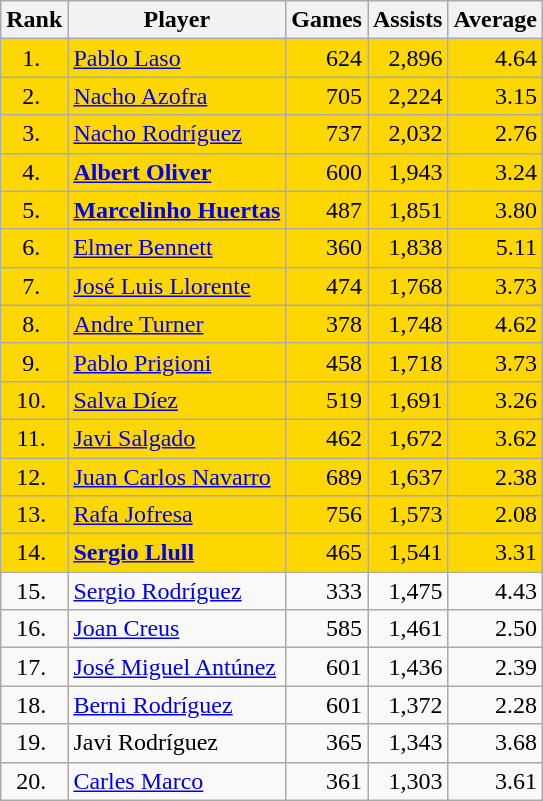<table class="wikitable sortable">
<tr>
<th>Rank</th>
<th>Player</th>
<th>Games</th>
<th>Assists</th>
<th>Average</th>
</tr>
<tr style="background:gold;">
<td style="text-align:center;">1. </td>
<td> <a href='#'>Pablo Laso</a></td>
<td style="text-align:right;"> 624</td>
<td style="text-align:right;"> 2,896</td>
<td style="text-align:right;"> 4.64</td>
</tr>
<tr style="background:gold;">
<td style="text-align:center;">2. </td>
<td> <a href='#'>Nacho Azofra</a></td>
<td style="text-align:right;"> 705</td>
<td style="text-align:right;"> 2,224</td>
<td style="text-align:right;"> 3.15</td>
</tr>
<tr style="background:gold;">
<td style="text-align:center;">3. </td>
<td> <a href='#'>Nacho Rodríguez</a></td>
<td style="text-align:right;"> 737</td>
<td style="text-align:right;"> 2,032</td>
<td style="text-align:right;"> 2.76</td>
</tr>
<tr style="background:gold;">
<td style="text-align:center;">4. </td>
<td> <strong><a href='#'>Albert Oliver</a></strong></td>
<td style="text-align:right;"> 600</td>
<td style="text-align:right;"> 1,943</td>
<td style="text-align:right;"> 3.24</td>
</tr>
<tr style="background:gold;">
<td style="text-align:center;">5. </td>
<td> <strong><a href='#'>Marcelinho Huertas</a></strong></td>
<td style="text-align:right;"> 487</td>
<td style="text-align:right;"> 1,851</td>
<td style="text-align:right;"> 3.80</td>
</tr>
<tr style="background:gold;">
<td style="text-align:center;">6. </td>
<td> <a href='#'>Elmer Bennett</a></td>
<td style="text-align:right;"> 360</td>
<td style="text-align:right;"> 1,838</td>
<td style="text-align:right;"> 5.11</td>
</tr>
<tr style="background:gold;">
<td style="text-align:center;">7. </td>
<td> <a href='#'>José Luis Llorente</a></td>
<td style="text-align:right;"> 474</td>
<td style="text-align:right;"> 1,768</td>
<td style="text-align:right;"> 3.73</td>
</tr>
<tr style="background:gold;">
<td style="text-align:center;">8. </td>
<td> <a href='#'>Andre Turner</a></td>
<td style="text-align:right;"> 378</td>
<td style="text-align:right;"> 1,748</td>
<td style="text-align:right;"> 4.62</td>
</tr>
<tr style="background:gold;">
<td style="text-align:center;">9. </td>
<td> <a href='#'>Pablo Prigioni</a></td>
<td style="text-align:right;"> 458</td>
<td style="text-align:right;"> 1,718</td>
<td style="text-align:right;"> 3.73</td>
</tr>
<tr style="background:gold;">
<td style="text-align:center;">10. </td>
<td> <a href='#'>Salva Díez</a></td>
<td style="text-align:right;"> 519</td>
<td style="text-align:right;"> 1,691</td>
<td style="text-align:right;"> 3.26</td>
</tr>
<tr style="background:gold;">
<td style="text-align:center;">11. </td>
<td> <a href='#'>Javi Salgado</a></td>
<td style="text-align:right;"> 462</td>
<td style="text-align:right;"> 1,672</td>
<td style="text-align:right;"> 3.62</td>
</tr>
<tr style="background:gold;">
<td style="text-align:center;">12. </td>
<td> <a href='#'>Juan Carlos Navarro</a></td>
<td style="text-align:right;"> 689</td>
<td style="text-align:right;"> 1,637</td>
<td style="text-align:right;"> 2.38</td>
</tr>
<tr style="background:gold;">
<td style="text-align:center;">13. </td>
<td> <a href='#'>Rafa Jofresa</a></td>
<td style="text-align:right;"> 756</td>
<td style="text-align:right;"> 1,573</td>
<td style="text-align:right;"> 2.08</td>
</tr>
<tr style="background:gold;">
<td style="text-align:center;">14. </td>
<td> <strong><a href='#'>Sergio Llull</a></strong></td>
<td style="text-align:right;"> 465</td>
<td style="text-align:right;"> 1,541</td>
<td style="text-align:right;"> 3.31</td>
</tr>
<tr>
<td style="text-align:center;">15. </td>
<td> <a href='#'>Sergio Rodríguez</a></td>
<td style="text-align:right;"> 333</td>
<td style="text-align:right;"> 1,475</td>
<td style="text-align:right;"> 4.43</td>
</tr>
<tr>
<td style="text-align:center;">16. </td>
<td> <a href='#'>Joan Creus</a></td>
<td style="text-align:right;"> 585</td>
<td style="text-align:right;"> 1,461</td>
<td style="text-align:right;"> 2.50</td>
</tr>
<tr>
<td style="text-align:center;">17. </td>
<td> <a href='#'>José Miguel Antúnez</a></td>
<td style="text-align:right;"> 601</td>
<td style="text-align:right;"> 1,436</td>
<td style="text-align:right;"> 2.39</td>
</tr>
<tr>
<td style="text-align:center;">18. </td>
<td> <a href='#'>Berni Rodríguez</a></td>
<td style="text-align:right;"> 601</td>
<td style="text-align:right;"> 1,372</td>
<td style="text-align:right;"> 2.28</td>
</tr>
<tr>
<td style="text-align:center;">19. </td>
<td> Javi Rodríguez</td>
<td style="text-align:right;"> 365</td>
<td style="text-align:right;"> 1,343</td>
<td style="text-align:right;"> 3.68</td>
</tr>
<tr>
<td style="text-align:center;">20. </td>
<td> <a href='#'>Carles Marco</a></td>
<td style="text-align:right;"> 361</td>
<td style="text-align:right;"> 1,303</td>
<td style="text-align:right;"> 3.61</td>
</tr>
</table>
